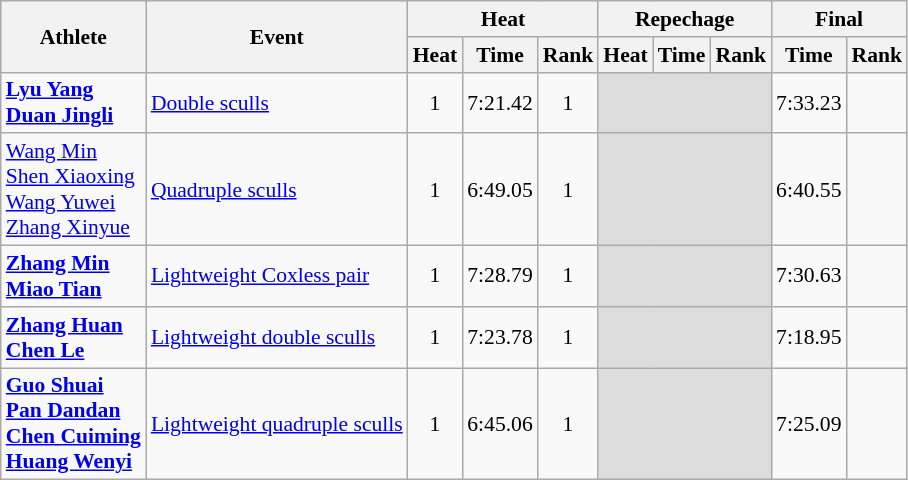<table class="wikitable"style="text-align:center; font-size:90%">
<tr>
<th rowspan="2">Athlete</th>
<th rowspan="2">Event</th>
<th colspan="3">Heat</th>
<th colspan="3">Repechage</th>
<th colspan="2">Final</th>
</tr>
<tr>
<th>Heat</th>
<th>Time</th>
<th>Rank</th>
<th>Heat</th>
<th>Time</th>
<th>Rank</th>
<th>Time</th>
<th>Rank</th>
</tr>
<tr>
<td align="left"><strong><a href='#'>Lyu Yang</a><br><a href='#'>Duan Jingli</a></strong></td>
<td align="left"><a href='#'>Double sculls</a></td>
<td>1</td>
<td>7:21.42</td>
<td>1 <strong></strong></td>
<td colspan="3" style="background:#dcdcdc;"></td>
<td>7:33.23</td>
<td align=center></td>
</tr>
<tr>
<td align="left"><a href='#'>Wang Min</a><br><a href='#'>Shen Xiaoxing</a><br><a href='#'>Wang Yuwei</a><br><a href='#'>Zhang Xinyue</a></td>
<td align="left"><a href='#'>Quadruple sculls</a></td>
<td>1</td>
<td>6:49.05</td>
<td>1 <strong></strong></td>
<td colspan="3" style="background:#dcdcdc;"></td>
<td>6:40.55</td>
<td align=center></td>
</tr>
<tr>
<td align="left"><strong><a href='#'>Zhang Min</a><br><a href='#'>Miao Tian</a></strong></td>
<td align="left"><a href='#'>Lightweight Coxless pair</a></td>
<td>1</td>
<td>7:28.79</td>
<td>1 <strong></strong></td>
<td colspan="3" style="background:#dcdcdc;"></td>
<td>7:30.63</td>
<td align=center></td>
</tr>
<tr>
<td align="left"><strong><a href='#'>Zhang Huan</a><br><a href='#'>Chen Le</a></strong></td>
<td align="left"><a href='#'>Lightweight double sculls</a></td>
<td>1</td>
<td>7:23.78</td>
<td>1 <strong></strong></td>
<td colspan="3" style="background:#dcdcdc;"></td>
<td>7:18.95</td>
<td align=center></td>
</tr>
<tr>
<td align="left"><strong><a href='#'>Guo Shuai</a><br><a href='#'>Pan Dandan</a><br><a href='#'>Chen Cuiming</a><br><a href='#'>Huang Wenyi</a></strong></td>
<td align="left"><a href='#'>Lightweight quadruple sculls</a></td>
<td>1</td>
<td>6:45.06</td>
<td>1<strong></strong></td>
<td colspan="3" style="background:#dcdcdc;"></td>
<td>7:25.09</td>
<td align=center></td>
</tr>
</table>
